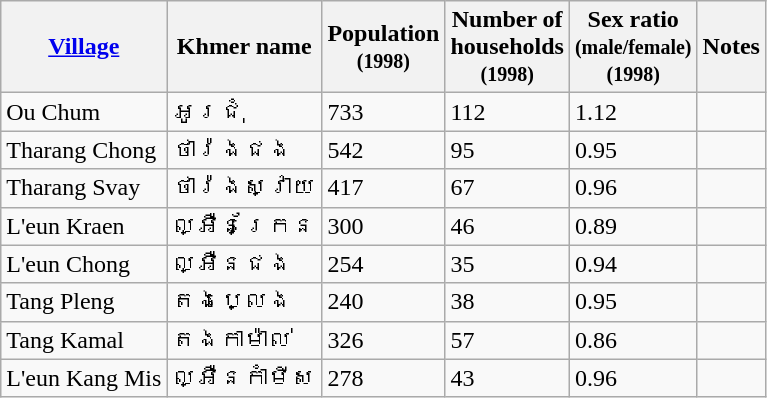<table class="wikitable">
<tr>
<th><a href='#'>Village</a></th>
<th>Khmer name</th>
<th>Population<br><small>(1998)</small></th>
<th>Number of<br>households<br><small>(1998)</small></th>
<th>Sex ratio<br><small>(male/female)</small><br><small>(1998)</small></th>
<th>Notes</th>
</tr>
<tr>
<td>Ou Chum</td>
<td>អូរជុំ</td>
<td>733</td>
<td>112</td>
<td>1.12</td>
<td></td>
</tr>
<tr>
<td>Tharang Chong</td>
<td>ថារ៉ងជង</td>
<td>542</td>
<td>95</td>
<td>0.95</td>
<td></td>
</tr>
<tr>
<td>Tharang Svay</td>
<td>ថារ៉ងស្វាយ</td>
<td>417</td>
<td>67</td>
<td>0.96</td>
<td></td>
</tr>
<tr>
<td>L'eun Kraen</td>
<td>ល្អឺនក្រែន</td>
<td>300</td>
<td>46</td>
<td>0.89</td>
<td></td>
</tr>
<tr>
<td>L'eun Chong</td>
<td>ល្អឺនជង</td>
<td>254</td>
<td>35</td>
<td>0.94</td>
<td></td>
</tr>
<tr>
<td>Tang Pleng</td>
<td>តងប្លេង</td>
<td>240</td>
<td>38</td>
<td>0.95</td>
<td></td>
</tr>
<tr>
<td>Tang Kamal</td>
<td>តងកាម៉ាល់</td>
<td>326</td>
<td>57</td>
<td>0.86</td>
<td></td>
</tr>
<tr>
<td>L'eun Kang Mis</td>
<td>ល្អឺនកាំមីស</td>
<td>278</td>
<td>43</td>
<td>0.96</td>
<td></td>
</tr>
</table>
